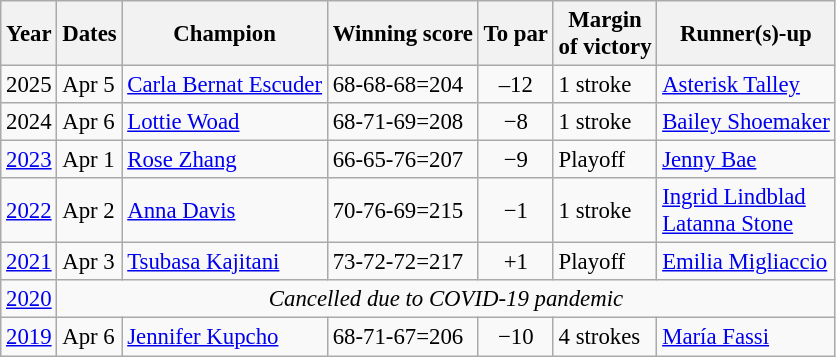<table class="wikitable" style="font-size:95%;">
<tr>
<th>Year</th>
<th>Dates</th>
<th>Champion</th>
<th>Winning score</th>
<th>To par</th>
<th>Margin<br>of victory</th>
<th>Runner(s)-up</th>
</tr>
<tr>
<td>2025</td>
<td>Apr 5</td>
<td> <a href='#'>Carla Bernat Escuder</a></td>
<td>68-68-68=204</td>
<td align=center>–12</td>
<td>1 stroke</td>
<td> <a href='#'>Asterisk Talley</a></td>
</tr>
<tr>
<td>2024</td>
<td>Apr 6</td>
<td> <a href='#'>Lottie Woad</a></td>
<td>68-71-69=208</td>
<td align=center>−8</td>
<td>1 stroke</td>
<td> <a href='#'>Bailey Shoemaker</a></td>
</tr>
<tr>
<td align=center><a href='#'>2023</a></td>
<td>Apr 1</td>
<td> <a href='#'>Rose Zhang</a></td>
<td>66-65-76=207</td>
<td align=center>−9</td>
<td>Playoff</td>
<td> <a href='#'>Jenny Bae</a></td>
</tr>
<tr>
<td align=center><a href='#'>2022</a></td>
<td>Apr 2</td>
<td> <a href='#'>Anna Davis</a></td>
<td>70-76-69=215</td>
<td align=center>−1</td>
<td>1 stroke</td>
<td> <a href='#'>Ingrid Lindblad</a><br> <a href='#'>Latanna Stone</a></td>
</tr>
<tr>
<td align=center><a href='#'>2021</a></td>
<td>Apr 3</td>
<td> <a href='#'>Tsubasa Kajitani</a></td>
<td>73-72-72=217</td>
<td align=center>+1</td>
<td>Playoff</td>
<td> <a href='#'>Emilia Migliaccio</a></td>
</tr>
<tr>
<td align=center><a href='#'>2020</a></td>
<td colspan=7 align=center><em>Cancelled due to COVID-19 pandemic</em></td>
</tr>
<tr>
<td align=center><a href='#'>2019</a></td>
<td>Apr 6</td>
<td> <a href='#'>Jennifer Kupcho</a></td>
<td>68-71-67=206</td>
<td align=center>−10</td>
<td>4 strokes</td>
<td> <a href='#'>María Fassi</a></td>
</tr>
</table>
